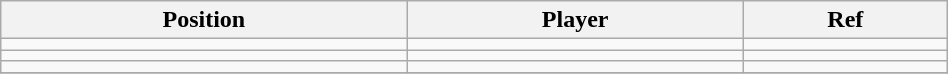<table class="wikitable sortable" style="width:50%; text-align:center; font-size:100%; text-align:left;">
<tr>
<th><strong>Position</strong></th>
<th><strong>Player</strong></th>
<th><strong>Ref</strong></th>
</tr>
<tr>
<td></td>
<td></td>
<td></td>
</tr>
<tr>
<td></td>
<td></td>
<td></td>
</tr>
<tr>
<td></td>
<td></td>
<td></td>
</tr>
<tr>
</tr>
</table>
